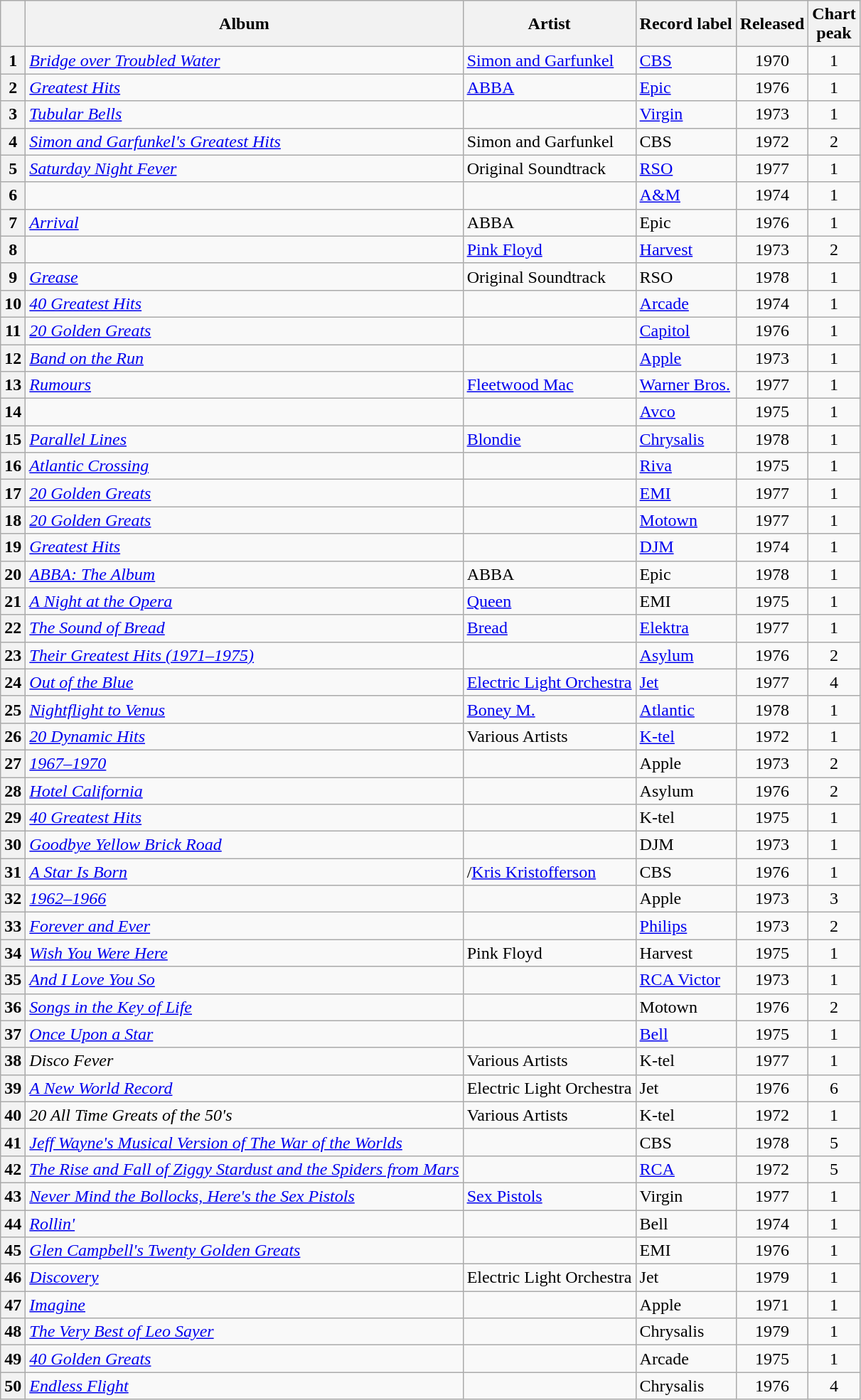<table class="wikitable plainrowheaders sortable">
<tr>
<th scope=col></th>
<th scope=col>Album</th>
<th scope=col>Artist</th>
<th scope=col>Record label</th>
<th scope=col>Released</th>
<th scope=col>Chart<br>peak</th>
</tr>
<tr>
<th scope=row style="text-align:center;">1</th>
<td><em><a href='#'>Bridge over Troubled Water</a></em></td>
<td><a href='#'>Simon and Garfunkel</a></td>
<td><a href='#'>CBS</a></td>
<td align=center>1970</td>
<td align=center>1</td>
</tr>
<tr>
<th scope=row style="text-align:center;">2</th>
<td><em><a href='#'>Greatest Hits</a></em></td>
<td><a href='#'>ABBA</a></td>
<td><a href='#'>Epic</a></td>
<td align=center>1976</td>
<td align=center>1</td>
</tr>
<tr>
<th scope=row style="text-align:center;">3</th>
<td><em><a href='#'>Tubular Bells</a></em></td>
<td></td>
<td><a href='#'>Virgin</a></td>
<td align=center>1973</td>
<td align=center>1</td>
</tr>
<tr>
<th scope=row style="text-align:center;">4</th>
<td><em><a href='#'>Simon and Garfunkel's Greatest Hits</a></em></td>
<td>Simon and Garfunkel</td>
<td>CBS</td>
<td align=center>1972</td>
<td align=center>2</td>
</tr>
<tr>
<th scope=row style="text-align:center;">5</th>
<td><em><a href='#'>Saturday Night Fever</a></em></td>
<td>Original Soundtrack</td>
<td><a href='#'>RSO</a></td>
<td align=center>1977</td>
<td align=center>1</td>
</tr>
<tr>
<th scope=row style="text-align:center;">6</th>
<td></td>
<td></td>
<td><a href='#'>A&M</a></td>
<td align=center>1974</td>
<td align=center>1</td>
</tr>
<tr>
<th scope=row style="text-align:center;">7</th>
<td><em><a href='#'>Arrival</a></em></td>
<td>ABBA</td>
<td>Epic</td>
<td align=center>1976</td>
<td align=center>1</td>
</tr>
<tr>
<th scope=row style="text-align:center;">8</th>
<td></td>
<td><a href='#'>Pink Floyd</a></td>
<td><a href='#'>Harvest</a></td>
<td align=center>1973</td>
<td align=center>2</td>
</tr>
<tr>
<th scope=row style="text-align:center;">9</th>
<td><em><a href='#'>Grease</a></em></td>
<td>Original Soundtrack</td>
<td>RSO</td>
<td align=center>1978</td>
<td align=center>1</td>
</tr>
<tr>
<th scope=row style="text-align:center;">10</th>
<td><em><a href='#'>40 Greatest Hits</a></em></td>
<td></td>
<td><a href='#'>Arcade</a></td>
<td align=center>1974</td>
<td align=center>1</td>
</tr>
<tr>
<th scope=row style="text-align:center;">11</th>
<td><em><a href='#'>20 Golden Greats</a></em></td>
<td></td>
<td><a href='#'>Capitol</a></td>
<td align=center>1976</td>
<td align=center>1</td>
</tr>
<tr>
<th scope=row style="text-align:center;">12</th>
<td><em><a href='#'>Band on the Run</a></em></td>
<td></td>
<td><a href='#'>Apple</a></td>
<td align=center>1973</td>
<td align=center>1</td>
</tr>
<tr>
<th scope=row style="text-align:center;">13</th>
<td><em><a href='#'>Rumours</a></em></td>
<td><a href='#'>Fleetwood Mac</a></td>
<td><a href='#'>Warner Bros.</a></td>
<td align=center>1977</td>
<td align=center>1</td>
</tr>
<tr>
<th scope=row style="text-align:center;">14</th>
<td></td>
<td></td>
<td><a href='#'>Avco</a></td>
<td align=center>1975</td>
<td align=center>1</td>
</tr>
<tr>
<th scope=row style="text-align:center;">15</th>
<td><em><a href='#'>Parallel Lines</a></em></td>
<td><a href='#'>Blondie</a></td>
<td><a href='#'>Chrysalis</a></td>
<td align=center>1978</td>
<td align=center>1</td>
</tr>
<tr>
<th scope=row style="text-align:center;">16</th>
<td><em><a href='#'>Atlantic Crossing</a></em></td>
<td></td>
<td><a href='#'>Riva</a></td>
<td align=center>1975</td>
<td align=center>1</td>
</tr>
<tr>
<th scope=row style="text-align:center;">17</th>
<td><em><a href='#'>20 Golden Greats</a></em></td>
<td></td>
<td><a href='#'>EMI</a></td>
<td align=center>1977</td>
<td align=center>1</td>
</tr>
<tr>
<th scope=row style="text-align:center;">18</th>
<td><em><a href='#'>20 Golden Greats</a></em></td>
<td></td>
<td><a href='#'>Motown</a></td>
<td align=center>1977</td>
<td align=center>1</td>
</tr>
<tr>
<th scope=row style="text-align:center;">19</th>
<td><em><a href='#'>Greatest Hits</a></em></td>
<td></td>
<td><a href='#'>DJM</a></td>
<td align=center>1974</td>
<td align=center>1</td>
</tr>
<tr>
<th scope=row style="text-align:center;">20</th>
<td><em><a href='#'>ABBA: The Album</a></em></td>
<td>ABBA</td>
<td>Epic</td>
<td align=center>1978</td>
<td align=center>1</td>
</tr>
<tr>
<th scope=row style="text-align:center;">21</th>
<td><em><a href='#'>A Night at the Opera</a></em></td>
<td><a href='#'>Queen</a></td>
<td>EMI</td>
<td align=center>1975</td>
<td align=center>1</td>
</tr>
<tr>
<th scope=row style="text-align:center;">22</th>
<td><em><a href='#'>The Sound of Bread</a></em></td>
<td><a href='#'>Bread</a></td>
<td><a href='#'>Elektra</a></td>
<td align=center>1977</td>
<td align=center>1</td>
</tr>
<tr>
<th scope=row style="text-align:center;">23</th>
<td><em><a href='#'>Their Greatest Hits (1971–1975)</a></em></td>
<td></td>
<td><a href='#'>Asylum</a></td>
<td align=center>1976</td>
<td align=center>2</td>
</tr>
<tr>
<th scope=row style="text-align:center;">24</th>
<td><em><a href='#'>Out of the Blue</a></em></td>
<td><a href='#'>Electric Light Orchestra</a></td>
<td><a href='#'>Jet</a></td>
<td align=center>1977</td>
<td align=center>4</td>
</tr>
<tr>
<th scope=row style="text-align:center;">25</th>
<td><em><a href='#'>Nightflight to Venus</a></em></td>
<td><a href='#'>Boney M.</a></td>
<td><a href='#'>Atlantic</a></td>
<td align=center>1978</td>
<td align=center>1</td>
</tr>
<tr>
<th scope=row style="text-align:center;">26</th>
<td><em><a href='#'>20 Dynamic Hits</a></em></td>
<td>Various Artists</td>
<td><a href='#'>K-tel</a></td>
<td align=center>1972</td>
<td align=center>1</td>
</tr>
<tr>
<th scope=row style="text-align:center;">27</th>
<td><em><a href='#'>1967–1970</a></em></td>
<td></td>
<td>Apple</td>
<td align=center>1973</td>
<td align=center>2</td>
</tr>
<tr>
<th scope=row style="text-align:center;">28</th>
<td><em><a href='#'>Hotel California</a></em></td>
<td></td>
<td>Asylum</td>
<td align=center>1976</td>
<td align=center>2</td>
</tr>
<tr>
<th scope=row style="text-align:center;">29</th>
<td><em><a href='#'>40 Greatest Hits</a></em></td>
<td></td>
<td>K-tel</td>
<td align=center>1975</td>
<td align=center>1</td>
</tr>
<tr>
<th scope=row style="text-align:center;">30</th>
<td><em><a href='#'>Goodbye Yellow Brick Road</a></em></td>
<td></td>
<td>DJM</td>
<td align=center>1973</td>
<td align=center>1</td>
</tr>
<tr>
<th scope=row style="text-align:center;">31</th>
<td><em><a href='#'>A Star Is Born</a></em></td>
<td>/<a href='#'>Kris Kristofferson</a></td>
<td>CBS</td>
<td align=center>1976</td>
<td align=center>1</td>
</tr>
<tr>
<th scope=row style="text-align:center;">32</th>
<td><em><a href='#'>1962–1966</a></em></td>
<td></td>
<td>Apple</td>
<td align=center>1973</td>
<td align=center>3</td>
</tr>
<tr>
<th scope=row style="text-align:center;">33</th>
<td><em><a href='#'>Forever and Ever</a></em></td>
<td></td>
<td><a href='#'>Philips</a></td>
<td align=center>1973</td>
<td align=center>2</td>
</tr>
<tr>
<th scope=row style="text-align:center;">34</th>
<td><em><a href='#'>Wish You Were Here</a></em></td>
<td>Pink Floyd</td>
<td>Harvest</td>
<td align=center>1975</td>
<td align=center>1</td>
</tr>
<tr>
<th scope=row style="text-align:center;">35</th>
<td><em><a href='#'>And I Love You So</a></em></td>
<td></td>
<td><a href='#'>RCA Victor</a></td>
<td align=center>1973</td>
<td align=center>1</td>
</tr>
<tr>
<th scope=row style="text-align:center;">36</th>
<td><em><a href='#'>Songs in the Key of Life</a></em></td>
<td></td>
<td>Motown</td>
<td align=center>1976</td>
<td align=center>2</td>
</tr>
<tr>
<th scope=row style="text-align:center;">37</th>
<td><em><a href='#'>Once Upon a Star</a></em></td>
<td></td>
<td><a href='#'>Bell</a></td>
<td align=center>1975</td>
<td align=center>1</td>
</tr>
<tr>
<th scope=row style="text-align:center;">38</th>
<td><em>Disco Fever</em></td>
<td>Various Artists</td>
<td>K-tel</td>
<td align=center>1977</td>
<td align=center>1</td>
</tr>
<tr>
<th scope=row style="text-align:center;">39</th>
<td><em><a href='#'>A New World Record</a></em></td>
<td>Electric Light Orchestra</td>
<td>Jet</td>
<td align=center>1976</td>
<td align=center>6</td>
</tr>
<tr>
<th scope=row style="text-align:center;">40</th>
<td><em>20 All Time Greats of the 50's</em></td>
<td>Various Artists</td>
<td>K-tel</td>
<td align=center>1972</td>
<td align=center>1</td>
</tr>
<tr>
<th scope=row style="text-align:center;">41</th>
<td><em><a href='#'>Jeff Wayne's Musical Version of The War of the Worlds</a></em></td>
<td></td>
<td>CBS</td>
<td align=center>1978</td>
<td align=center>5</td>
</tr>
<tr>
<th scope=row style="text-align:center;">42</th>
<td><em><a href='#'>The Rise and Fall of Ziggy Stardust and the Spiders from Mars</a></em></td>
<td></td>
<td><a href='#'>RCA</a></td>
<td align=center>1972</td>
<td align=center>5</td>
</tr>
<tr>
<th scope=row style="text-align:center;">43</th>
<td><em><a href='#'>Never Mind the Bollocks, Here's the Sex Pistols</a></em></td>
<td><a href='#'>Sex Pistols</a></td>
<td>Virgin</td>
<td align=center>1977</td>
<td align=center>1</td>
</tr>
<tr>
<th scope=row style="text-align:center;">44</th>
<td><em><a href='#'>Rollin'</a></em></td>
<td></td>
<td>Bell</td>
<td align=center>1974</td>
<td align=center>1</td>
</tr>
<tr>
<th scope=row style="text-align:center;">45</th>
<td><em><a href='#'>Glen Campbell's Twenty Golden Greats</a></em></td>
<td></td>
<td>EMI</td>
<td align=center>1976</td>
<td align=center>1</td>
</tr>
<tr>
<th scope=row style="text-align:center;">46</th>
<td><em><a href='#'>Discovery</a></em></td>
<td>Electric Light Orchestra</td>
<td>Jet</td>
<td align=center>1979</td>
<td align=center>1</td>
</tr>
<tr>
<th scope=row style="text-align:center;">47</th>
<td><em><a href='#'>Imagine</a></em></td>
<td></td>
<td>Apple</td>
<td align=center>1971</td>
<td align=center>1</td>
</tr>
<tr>
<th scope=row style="text-align:center;">48</th>
<td><em><a href='#'>The Very Best of Leo Sayer</a></em></td>
<td></td>
<td>Chrysalis</td>
<td align=center>1979</td>
<td align=center>1</td>
</tr>
<tr>
<th scope=row style="text-align:center;">49</th>
<td><em><a href='#'>40 Golden Greats</a></em></td>
<td></td>
<td>Arcade</td>
<td align=center>1975</td>
<td align=center>1</td>
</tr>
<tr>
<th scope=row style="text-align:center;">50</th>
<td><em><a href='#'>Endless Flight</a></em></td>
<td></td>
<td>Chrysalis</td>
<td align=center>1976</td>
<td align=center>4</td>
</tr>
</table>
